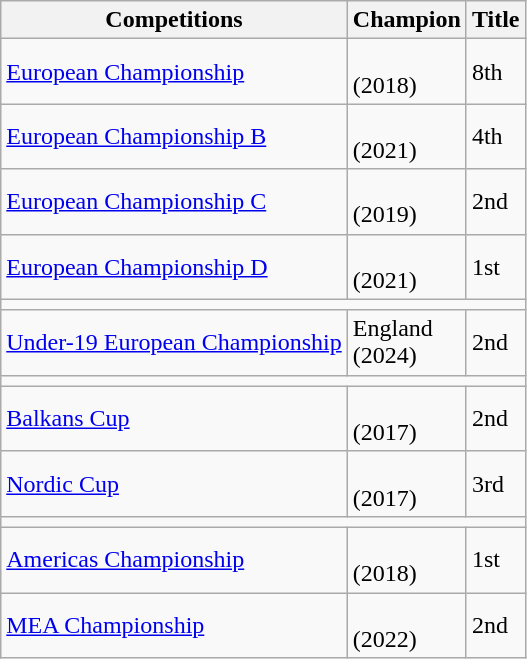<table class="wikitable sortable">
<tr>
<th>Competitions</th>
<th>Champion</th>
<th>Title</th>
</tr>
<tr>
<td><a href='#'>European Championship</a></td>
<td><br>(2018)</td>
<td>8th</td>
</tr>
<tr>
<td><a href='#'>European Championship B</a></td>
<td><br>(2021)</td>
<td>4th</td>
</tr>
<tr>
<td><a href='#'>European Championship C</a></td>
<td><br>(2019)</td>
<td>2nd</td>
</tr>
<tr>
<td><a href='#'>European Championship D</a></td>
<td><br>(2021)</td>
<td>1st</td>
</tr>
<tr>
<td colspan=3></td>
</tr>
<tr>
<td><a href='#'>Under-19 European Championship</a></td>
<td> England<br>(2024)</td>
<td>2nd</td>
</tr>
<tr>
<td colspan=3></td>
</tr>
<tr>
<td><a href='#'>Balkans Cup</a></td>
<td><br>(2017)</td>
<td>2nd</td>
</tr>
<tr>
<td><a href='#'>Nordic Cup</a></td>
<td><br>(2017)</td>
<td>3rd</td>
</tr>
<tr>
<td colspan=3></td>
</tr>
<tr>
<td><a href='#'>Americas Championship</a></td>
<td><br>(2018)</td>
<td>1st</td>
</tr>
<tr>
<td><a href='#'>MEA Championship</a></td>
<td><br>(2022)</td>
<td>2nd</td>
</tr>
</table>
